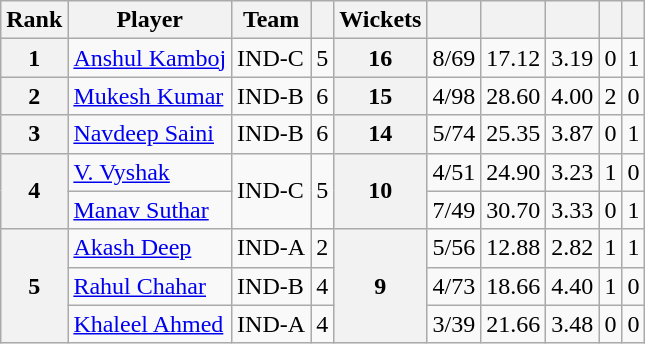<table class="wikitable sortable">
<tr>
<th>Rank</th>
<th>Player</th>
<th>Team</th>
<th></th>
<th>Wickets</th>
<th></th>
<th></th>
<th></th>
<th></th>
<th></th>
</tr>
<tr>
<th>1</th>
<td><a href='#'>Anshul Kamboj</a></td>
<td>IND-C</td>
<td>5</td>
<th>16</th>
<td>8/69</td>
<td>17.12</td>
<td>3.19</td>
<td>0</td>
<td>1</td>
</tr>
<tr>
<th>2</th>
<td><a href='#'>Mukesh Kumar</a></td>
<td>IND-B</td>
<td>6</td>
<th>15</th>
<td>4/98</td>
<td>28.60</td>
<td>4.00</td>
<td>2</td>
<td>0</td>
</tr>
<tr>
<th>3</th>
<td><a href='#'>Navdeep Saini</a></td>
<td>IND-B</td>
<td>6</td>
<th>14</th>
<td>5/74</td>
<td>25.35</td>
<td>3.87</td>
<td>0</td>
<td>1</td>
</tr>
<tr>
<th rowspan="2">4</th>
<td><a href='#'>V. Vyshak</a></td>
<td rowspan="2">IND-C</td>
<td rowspan="2">5</td>
<th rowspan="2">10</th>
<td>4/51</td>
<td>24.90</td>
<td>3.23</td>
<td>1</td>
<td>0</td>
</tr>
<tr>
<td><a href='#'>Manav Suthar</a></td>
<td>7/49</td>
<td>30.70</td>
<td>3.33</td>
<td>0</td>
<td>1</td>
</tr>
<tr>
<th rowspan="3">5</th>
<td><a href='#'>Akash Deep</a></td>
<td>IND-A</td>
<td>2</td>
<th rowspan="3">9</th>
<td>5/56</td>
<td>12.88</td>
<td>2.82</td>
<td>1</td>
<td>1</td>
</tr>
<tr>
<td><a href='#'>Rahul Chahar</a></td>
<td>IND-B</td>
<td>4</td>
<td>4/73</td>
<td>18.66</td>
<td>4.40</td>
<td>1</td>
<td>0</td>
</tr>
<tr>
<td><a href='#'>Khaleel Ahmed</a></td>
<td>IND-A</td>
<td>4</td>
<td>3/39</td>
<td>21.66</td>
<td>3.48</td>
<td>0</td>
<td>0</td>
</tr>
</table>
